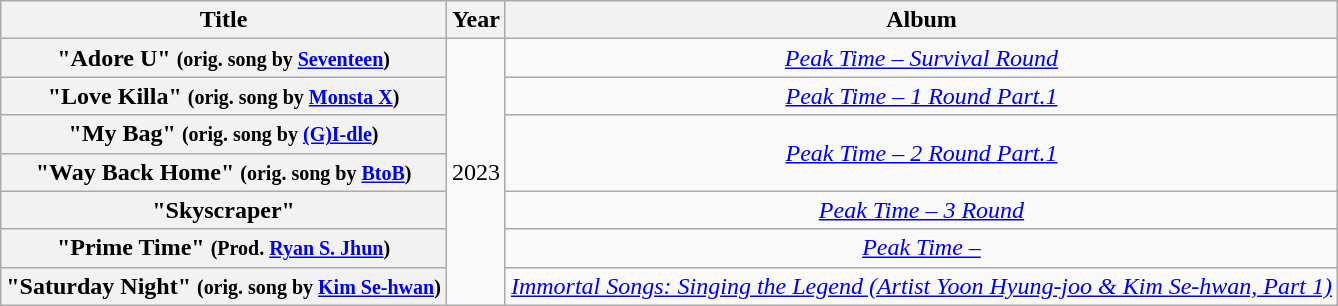<table class="wikitable plainrowheaders" style="text-align:center">
<tr>
<th scope="col">Title</th>
<th scope="col">Year</th>
<th scope="col">Album</th>
</tr>
<tr>
<th scope="row">"Adore U" <small>(orig. song by <a href='#'>Seventeen</a>)</small></th>
<td rowspan="7">2023</td>
<td><em><a href='#'>Peak Time – Survival Round</a></em></td>
</tr>
<tr>
<th scope="row">"Love Killa" <small>(orig. song by <a href='#'>Monsta X</a>)</small></th>
<td><em><a href='#'>Peak Time – 1 Round <Rival match> Part.1</a></em></td>
</tr>
<tr>
<th scope="row">"My Bag"  <small>(orig. song by <a href='#'>(G)I-dle</a>)</small></th>
<td rowspan="2"><em><a href='#'>Peak Time – 2 Round <Union match> Part.1</a></em></td>
</tr>
<tr>
<th scope="row">"Way Back Home"  <small>(orig. song by <a href='#'>BtoB</a>)</small></th>
</tr>
<tr>
<th scope="row">"Skyscraper"</th>
<td><em><a href='#'>Peak Time – 3 Round <Originals match></a></em></td>
</tr>
<tr>
<th scope="row">"Prime Time" <small>(Prod. <a href='#'>Ryan S. Jhun</a>)</small></th>
<td><em><a href='#'>Peak Time – <Final Round></a></em></td>
</tr>
<tr>
<th scope="row">"Saturday Night" <small>(orig. song by <a href='#'>Kim Se-hwan</a>)</small></th>
<td><em><a href='#'>Immortal Songs: Singing the Legend (Artist Yoon Hyung-joo & Kim Se-hwan, Part 1)</a></em></td>
</tr>
</table>
